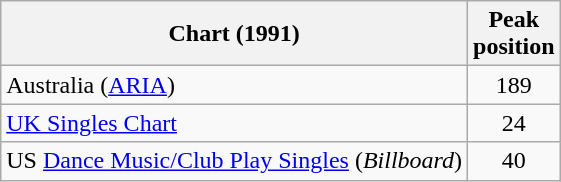<table class="wikitable sortable">
<tr>
<th>Chart (1991)</th>
<th>Peak<br>position</th>
</tr>
<tr>
<td>Australia (<a href='#'>ARIA</a>)</td>
<td style="text-align:center;">189</td>
</tr>
<tr>
<td><a href='#'>UK Singles Chart</a></td>
<td style="text-align:center;">24</td>
</tr>
<tr>
<td>US <a href='#'>Dance Music/Club Play Singles</a> (<em>Billboard</em>)</td>
<td style="text-align:center;">40</td>
</tr>
</table>
